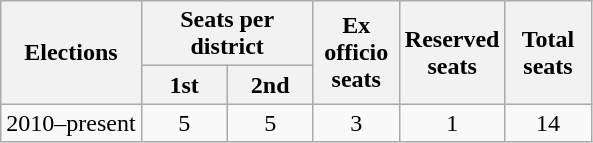<table class="wikitable">
<tr>
<th rowspan="2">Elections</th>
<th colspan="2">Seats per district</th>
<th rowspan="2" width="50px">Ex officio seats</th>
<th rowspan="2" width="50px">Reserved seats</th>
<th rowspan="2" width="50px">Total seats</th>
</tr>
<tr>
<th width="50px">1st</th>
<th width="50px">2nd</th>
</tr>
<tr align="center">
<td>2010–present</td>
<td>5</td>
<td>5</td>
<td>3</td>
<td>1</td>
<td>14</td>
</tr>
</table>
